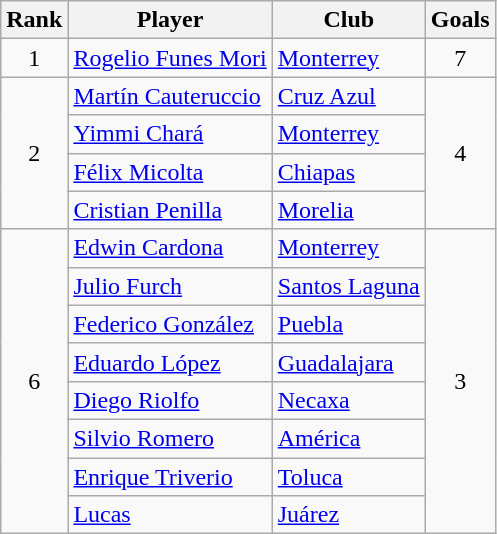<table class="wikitable">
<tr>
<th>Rank</th>
<th>Player</th>
<th>Club</th>
<th>Goals</th>
</tr>
<tr>
<td align=center rowspan=1>1</td>
<td> <a href='#'>Rogelio Funes Mori</a></td>
<td><a href='#'>Monterrey</a></td>
<td align=center rowspan=1>7</td>
</tr>
<tr>
<td align=center rowspan=4>2</td>
<td> <a href='#'>Martín Cauteruccio</a></td>
<td><a href='#'>Cruz Azul</a></td>
<td align=center rowspan=4>4</td>
</tr>
<tr>
<td> <a href='#'>Yimmi Chará</a></td>
<td><a href='#'>Monterrey</a></td>
</tr>
<tr>
<td> <a href='#'>Félix Micolta</a></td>
<td><a href='#'>Chiapas</a></td>
</tr>
<tr>
<td> <a href='#'>Cristian Penilla</a></td>
<td><a href='#'>Morelia</a></td>
</tr>
<tr>
<td align=center rowspan=8>6</td>
<td> <a href='#'>Edwin Cardona</a></td>
<td><a href='#'>Monterrey</a></td>
<td align=center rowspan=8>3</td>
</tr>
<tr>
<td> <a href='#'>Julio Furch</a></td>
<td><a href='#'>Santos Laguna</a></td>
</tr>
<tr>
<td> <a href='#'>Federico González</a></td>
<td><a href='#'>Puebla</a></td>
</tr>
<tr>
<td> <a href='#'>Eduardo López</a></td>
<td><a href='#'>Guadalajara</a></td>
</tr>
<tr>
<td> <a href='#'>Diego Riolfo</a></td>
<td><a href='#'>Necaxa</a></td>
</tr>
<tr>
<td> <a href='#'>Silvio Romero</a></td>
<td><a href='#'>América</a></td>
</tr>
<tr>
<td> <a href='#'>Enrique Triverio</a></td>
<td><a href='#'>Toluca</a></td>
</tr>
<tr>
<td> <a href='#'>Lucas</a></td>
<td><a href='#'>Juárez</a></td>
</tr>
</table>
